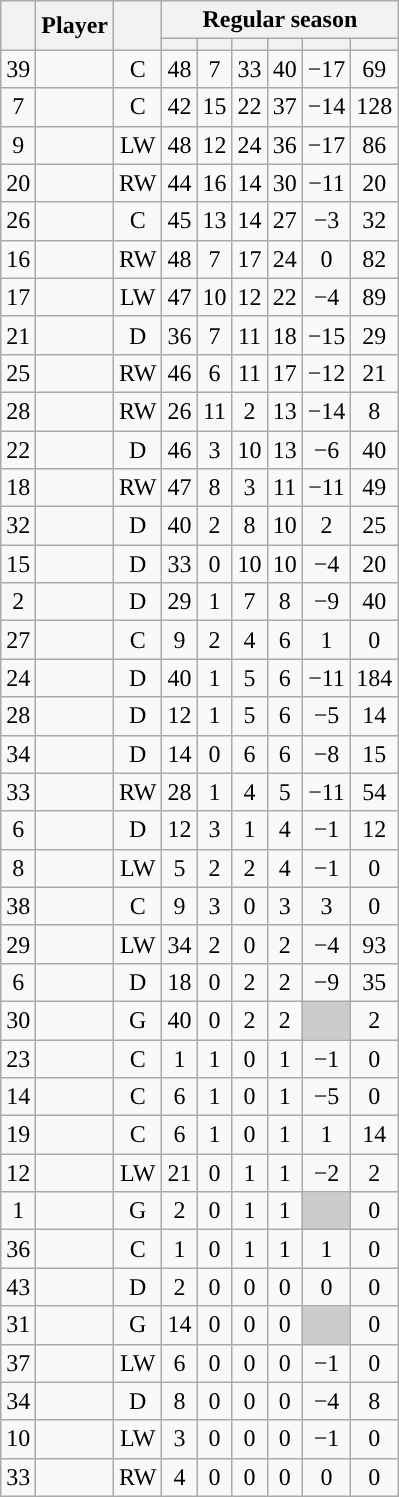<table class="wikitable sortable plainrowheaders" style="text-align:center;">
<tr>
<th scope="col" data-sort-type="number" rowspan="2"></th>
<th scope="col" rowspan="2">Player</th>
<th scope="col" rowspan="2"></th>
<th scope=colgroup colspan=6>Regular season</th>
</tr>
<tr>
<th scope="col" data-sort-type="number"></th>
<th scope="col" data-sort-type="number"></th>
<th scope="col" data-sort-type="number"></th>
<th scope="col" data-sort-type="number"></th>
<th scope="col" data-sort-type="number"></th>
<th scope="col" data-sort-type="number"></th>
</tr>
<tr>
<td scope="row">39</td>
<td align="left"></td>
<td>C</td>
<td>48</td>
<td>7</td>
<td>33</td>
<td>40</td>
<td>−17</td>
<td>69</td>
</tr>
<tr>
<td scope="row">7</td>
<td align="left"></td>
<td>C</td>
<td>42</td>
<td>15</td>
<td>22</td>
<td>37</td>
<td>−14</td>
<td>128</td>
</tr>
<tr>
<td scope="row">9</td>
<td align="left"></td>
<td>LW</td>
<td>48</td>
<td>12</td>
<td>24</td>
<td>36</td>
<td>−17</td>
<td>86</td>
</tr>
<tr>
<td scope="row">20</td>
<td align="left"></td>
<td>RW</td>
<td>44</td>
<td>16</td>
<td>14</td>
<td>30</td>
<td>−11</td>
<td>20</td>
</tr>
<tr>
<td scope="row">26</td>
<td align="left"></td>
<td>C</td>
<td>45</td>
<td>13</td>
<td>14</td>
<td>27</td>
<td>−3</td>
<td>32</td>
</tr>
<tr>
<td scope="row">16</td>
<td align="left"></td>
<td>RW</td>
<td>48</td>
<td>7</td>
<td>17</td>
<td>24</td>
<td>0</td>
<td>82</td>
</tr>
<tr>
<td scope="row">17</td>
<td align="left"></td>
<td>LW</td>
<td>47</td>
<td>10</td>
<td>12</td>
<td>22</td>
<td>−4</td>
<td>89</td>
</tr>
<tr>
<td scope="row">21</td>
<td align="left"></td>
<td>D</td>
<td>36</td>
<td>7</td>
<td>11</td>
<td>18</td>
<td>−15</td>
<td>29</td>
</tr>
<tr>
<td scope="row">25</td>
<td align="left"></td>
<td>RW</td>
<td>46</td>
<td>6</td>
<td>11</td>
<td>17</td>
<td>−12</td>
<td>21</td>
</tr>
<tr>
<td scope="row">28</td>
<td align="left"></td>
<td>RW</td>
<td>26</td>
<td>11</td>
<td>2</td>
<td>13</td>
<td>−14</td>
<td>8</td>
</tr>
<tr>
<td scope="row">22</td>
<td align="left"></td>
<td>D</td>
<td>46</td>
<td>3</td>
<td>10</td>
<td>13</td>
<td>−6</td>
<td>40</td>
</tr>
<tr>
<td scope="row">18</td>
<td align="left"></td>
<td>RW</td>
<td>47</td>
<td>8</td>
<td>3</td>
<td>11</td>
<td>−11</td>
<td>49</td>
</tr>
<tr>
<td scope="row">32</td>
<td align="left"></td>
<td>D</td>
<td>40</td>
<td>2</td>
<td>8</td>
<td>10</td>
<td>2</td>
<td>25</td>
</tr>
<tr>
<td scope="row">15</td>
<td align="left"></td>
<td>D</td>
<td>33</td>
<td>0</td>
<td>10</td>
<td>10</td>
<td>−4</td>
<td>20</td>
</tr>
<tr>
<td scope="row">2</td>
<td align="left"></td>
<td>D</td>
<td>29</td>
<td>1</td>
<td>7</td>
<td>8</td>
<td>−9</td>
<td>40</td>
</tr>
<tr>
<td scope="row">27</td>
<td align="left"></td>
<td>C</td>
<td>9</td>
<td>2</td>
<td>4</td>
<td>6</td>
<td>1</td>
<td>0</td>
</tr>
<tr>
<td scope="row">24</td>
<td align="left"></td>
<td>D</td>
<td>40</td>
<td>1</td>
<td>5</td>
<td>6</td>
<td>−11</td>
<td>184</td>
</tr>
<tr>
<td scope="row">28</td>
<td align="left"></td>
<td>D</td>
<td>12</td>
<td>1</td>
<td>5</td>
<td>6</td>
<td>−5</td>
<td>14</td>
</tr>
<tr>
<td scope="row">34</td>
<td align="left"></td>
<td>D</td>
<td>14</td>
<td>0</td>
<td>6</td>
<td>6</td>
<td>−8</td>
<td>15</td>
</tr>
<tr>
<td scope="row">33</td>
<td align="left"></td>
<td>RW</td>
<td>28</td>
<td>1</td>
<td>4</td>
<td>5</td>
<td>−11</td>
<td>54</td>
</tr>
<tr>
<td scope="row">6</td>
<td align="left"></td>
<td>D</td>
<td>12</td>
<td>3</td>
<td>1</td>
<td>4</td>
<td>−1</td>
<td>12</td>
</tr>
<tr>
<td scope="row">8</td>
<td align="left"></td>
<td>LW</td>
<td>5</td>
<td>2</td>
<td>2</td>
<td>4</td>
<td>−1</td>
<td>0</td>
</tr>
<tr>
<td scope="row">38</td>
<td align="left"></td>
<td>C</td>
<td>9</td>
<td>3</td>
<td>0</td>
<td>3</td>
<td>3</td>
<td>0</td>
</tr>
<tr>
<td scope="row">29</td>
<td align="left"></td>
<td>LW</td>
<td>34</td>
<td>2</td>
<td>0</td>
<td>2</td>
<td>−4</td>
<td>93</td>
</tr>
<tr>
<td scope="row">6</td>
<td align="left"></td>
<td>D</td>
<td>18</td>
<td>0</td>
<td>2</td>
<td>2</td>
<td>−9</td>
<td>35</td>
</tr>
<tr>
<td scope="row">30</td>
<td align="left"></td>
<td>G</td>
<td>40</td>
<td>0</td>
<td>2</td>
<td>2</td>
<td style="background:#ccc"></td>
<td>2</td>
</tr>
<tr>
<td scope="row">23</td>
<td align="left"></td>
<td>C</td>
<td>1</td>
<td>1</td>
<td>0</td>
<td>1</td>
<td>−1</td>
<td>0</td>
</tr>
<tr>
<td scope="row">14</td>
<td align="left"></td>
<td>C</td>
<td>6</td>
<td>1</td>
<td>0</td>
<td>1</td>
<td>−5</td>
<td>0</td>
</tr>
<tr>
<td scope="row">19</td>
<td align="left"></td>
<td>C</td>
<td>6</td>
<td>1</td>
<td>0</td>
<td>1</td>
<td>1</td>
<td>14</td>
</tr>
<tr>
<td scope="row">12</td>
<td align="left"></td>
<td>LW</td>
<td>21</td>
<td>0</td>
<td>1</td>
<td>1</td>
<td>−2</td>
<td>2</td>
</tr>
<tr>
<td scope="row">1</td>
<td align="left"></td>
<td>G</td>
<td>2</td>
<td>0</td>
<td>1</td>
<td>1</td>
<td style="background:#ccc"></td>
<td>0</td>
</tr>
<tr>
<td scope="row">36</td>
<td align="left"></td>
<td>C</td>
<td>1</td>
<td>0</td>
<td>1</td>
<td>1</td>
<td>1</td>
<td>0</td>
</tr>
<tr>
<td scope="row">43</td>
<td align="left"></td>
<td>D</td>
<td>2</td>
<td>0</td>
<td>0</td>
<td>0</td>
<td>0</td>
<td>0</td>
</tr>
<tr>
<td scope="row">31</td>
<td align="left"></td>
<td>G</td>
<td>14</td>
<td>0</td>
<td>0</td>
<td>0</td>
<td style="background:#ccc"></td>
<td>0</td>
</tr>
<tr>
<td scope="row">37</td>
<td align="left"></td>
<td>LW</td>
<td>6</td>
<td>0</td>
<td>0</td>
<td>0</td>
<td>−1</td>
<td>0</td>
</tr>
<tr>
<td scope="row">34</td>
<td align="left"></td>
<td>D</td>
<td>8</td>
<td>0</td>
<td>0</td>
<td>0</td>
<td>−4</td>
<td>8</td>
</tr>
<tr>
<td scope="row">10</td>
<td align="left"></td>
<td>LW</td>
<td>3</td>
<td>0</td>
<td>0</td>
<td>0</td>
<td>−1</td>
<td>0</td>
</tr>
<tr>
<td scope="row">33</td>
<td align="left"></td>
<td>RW</td>
<td>4</td>
<td>0</td>
<td>0</td>
<td>0</td>
<td>0</td>
<td>0</td>
</tr>
</table>
